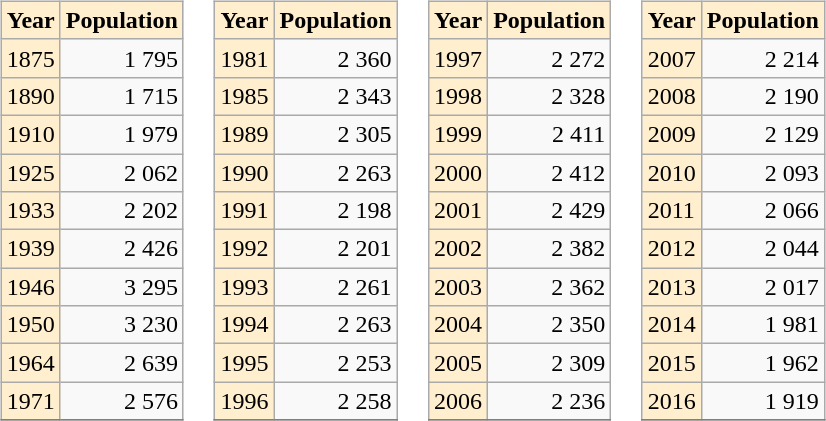<table>
<tr>
<td valign="top"><br><table class="wikitable" style="border: 1pt grey solid">
<tr>
<th style="background:#ffefcf;">Year</th>
<th style="background:#ffefcf;">Population</th>
</tr>
<tr>
<td style="background:#ffefcf">1875</td>
<td align=right>1 795</td>
</tr>
<tr>
<td style="background:#ffefcf">1890</td>
<td align=right>1 715</td>
</tr>
<tr>
<td style="background:#ffefcf">1910</td>
<td align=right>1 979</td>
</tr>
<tr>
<td style="background:#ffefcf">1925</td>
<td align=right>2 062</td>
</tr>
<tr>
<td style="background:#ffefcf">1933</td>
<td align=right>2 202</td>
</tr>
<tr>
<td style="background:#ffefcf">1939</td>
<td align=right>2 426</td>
</tr>
<tr>
<td style="background:#ffefcf">1946</td>
<td align=right>3 295</td>
</tr>
<tr>
<td style="background:#ffefcf">1950</td>
<td align=right>3 230</td>
</tr>
<tr>
<td style="background:#ffefcf">1964</td>
<td align=right>2 639</td>
</tr>
<tr>
<td style="background:#ffefcf">1971</td>
<td align=right>2 576</td>
</tr>
<tr>
</tr>
</table>
</td>
<td valign="top"><br><table class="wikitable" style="border: 1pt grey solid">
<tr>
<th style="background:#ffefcf;">Year</th>
<th style="background:#ffefcf;">Population</th>
</tr>
<tr>
<td style="background:#ffefcf">1981</td>
<td align=right>2 360</td>
</tr>
<tr>
<td style="background:#ffefcf">1985</td>
<td align=right>2 343</td>
</tr>
<tr>
<td style="background:#ffefcf">1989</td>
<td align=right>2 305</td>
</tr>
<tr>
<td style="background:#ffefcf">1990</td>
<td align=right>2 263</td>
</tr>
<tr>
<td style="background:#ffefcf">1991</td>
<td align=right>2 198</td>
</tr>
<tr>
<td style="background:#ffefcf">1992</td>
<td align=right>2 201</td>
</tr>
<tr>
<td style="background:#ffefcf">1993</td>
<td align=right>2 261</td>
</tr>
<tr>
<td style="background:#ffefcf">1994</td>
<td align=right>2 263</td>
</tr>
<tr>
<td style="background:#ffefcf">1995</td>
<td align=right>2 253</td>
</tr>
<tr>
<td style="background:#ffefcf">1996</td>
<td align=right>2 258</td>
</tr>
<tr>
</tr>
</table>
</td>
<td valign="top"><br><table class="wikitable" style="border: 1pt grey solid">
<tr>
<th style="background:#ffefcf;">Year</th>
<th style="background:#ffefcf;">Population</th>
</tr>
<tr>
<td style="background:#ffefcf">1997</td>
<td align=right>2 272</td>
</tr>
<tr>
<td style="background:#ffefcf">1998</td>
<td align=right>2 328</td>
</tr>
<tr>
<td style="background:#ffefcf">1999</td>
<td align=right>2 411</td>
</tr>
<tr>
<td style="background:#ffefcf">2000</td>
<td align=right>2 412</td>
</tr>
<tr>
<td style="background:#ffefcf">2001</td>
<td align=right>2 429</td>
</tr>
<tr>
<td style="background:#ffefcf">2002</td>
<td align=right>2 382</td>
</tr>
<tr>
<td style="background:#ffefcf">2003</td>
<td align=right>2 362</td>
</tr>
<tr>
<td style="background:#ffefcf">2004</td>
<td align=right>2 350</td>
</tr>
<tr>
<td style="background:#ffefcf">2005</td>
<td align=right>2 309</td>
</tr>
<tr>
<td style="background:#ffefcf">2006</td>
<td align=right>2 236</td>
</tr>
<tr>
</tr>
</table>
</td>
<td valign="top"><br><table class="wikitable" style="border: 1pt grey solid">
<tr>
<th style="background:#ffefcf;">Year</th>
<th style="background:#ffefcf;">Population</th>
</tr>
<tr>
<td style="background:#ffefcf">2007</td>
<td align=right>2 214</td>
</tr>
<tr>
<td style="background:#ffefcf">2008</td>
<td align=right>2 190</td>
</tr>
<tr>
<td style="background:#ffefcf">2009</td>
<td align=right>2 129</td>
</tr>
<tr>
<td style="background:#ffefcf">2010</td>
<td align=right>2 093</td>
</tr>
<tr>
<td style="background:#ffefcf">2011</td>
<td align=right>2 066</td>
</tr>
<tr>
<td style="background:#ffefcf">2012</td>
<td align=right>2 044</td>
</tr>
<tr>
<td style="background:#ffefcf">2013</td>
<td align=right>2 017</td>
</tr>
<tr>
<td style="background:#ffefcf">2014</td>
<td align=right>1 981</td>
</tr>
<tr>
<td style="background:#ffefcf">2015</td>
<td align=right>1 962</td>
</tr>
<tr>
<td style="background:#ffefcf">2016</td>
<td align=right>1 919</td>
</tr>
<tr>
</tr>
</table>
</td>
</tr>
</table>
